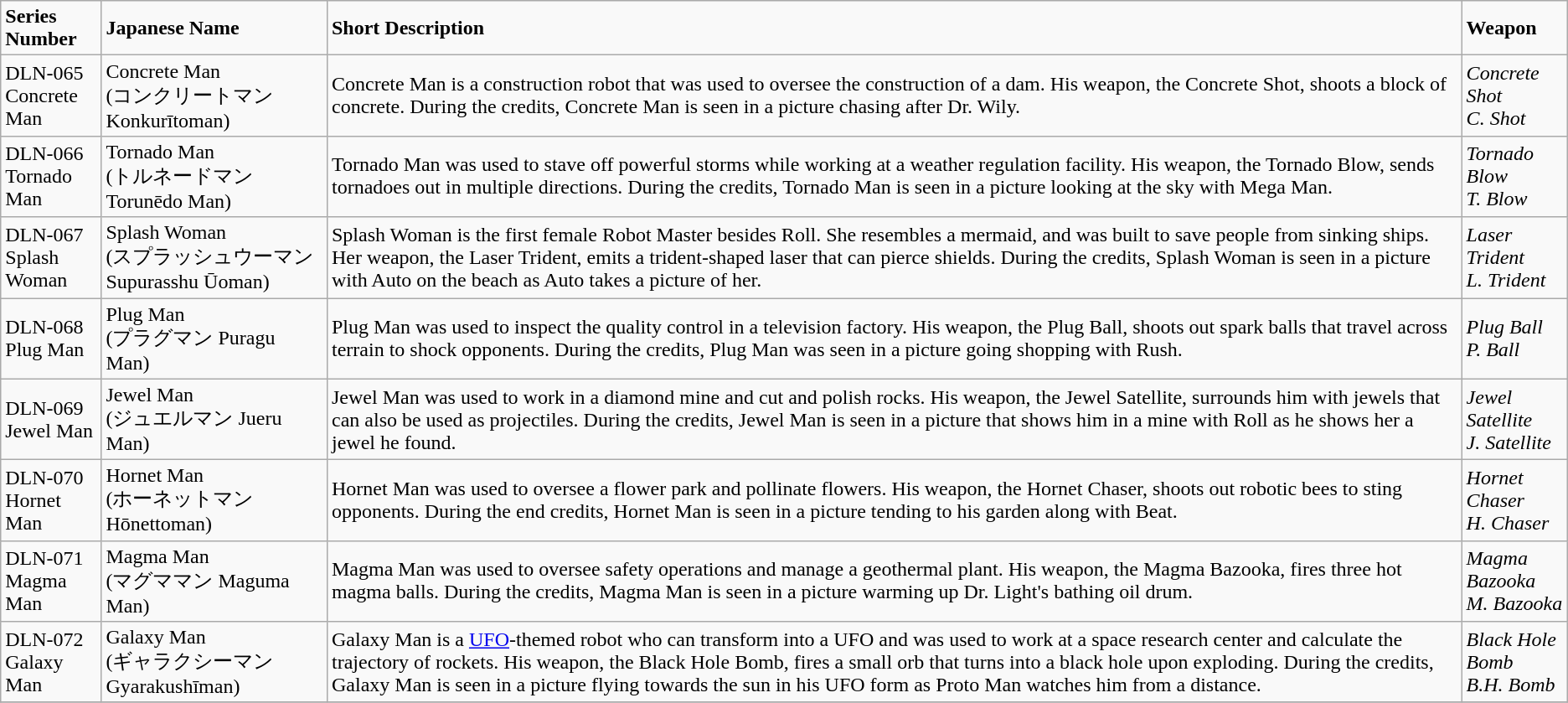<table class="wikitable">
<tr>
<td><strong>Series Number</strong></td>
<td><strong>Japanese Name</strong></td>
<td><strong>Short Description</strong></td>
<td><strong>Weapon</strong></td>
</tr>
<tr>
<td>DLN-065<br>Concrete Man</td>
<td>Concrete Man<br>(コンクリートマン Konkurītoman)</td>
<td>Concrete Man is a construction robot that was used to oversee the construction of a dam. His weapon, the Concrete Shot, shoots a block of concrete. During the credits, Concrete Man is seen in a picture chasing after Dr. Wily.</td>
<td><em>Concrete Shot</em><br><em>C. Shot</em></td>
</tr>
<tr>
<td>DLN-066<br>Tornado Man</td>
<td>Tornado Man<br>(トルネードマン Torunēdo Man)</td>
<td>Tornado Man was used to stave off powerful storms while working at a weather regulation facility. His weapon, the Tornado Blow, sends tornadoes out in multiple directions. During the credits, Tornado Man is seen in a picture looking at the sky with Mega Man.</td>
<td><em>Tornado Blow</em><br><em>T. Blow</em></td>
</tr>
<tr>
<td>DLN-067<br>Splash Woman</td>
<td>Splash Woman<br>(スプラッシュウーマン Supurasshu Ūoman)</td>
<td>Splash Woman is the first female Robot Master besides Roll. She resembles a mermaid, and was built to save people from sinking ships. Her weapon, the Laser Trident, emits a trident-shaped laser that can pierce shields. During the credits, Splash Woman is seen in a picture with Auto on the beach as Auto takes a picture of her.</td>
<td><em>Laser Trident</em><br><em>L. Trident</em></td>
</tr>
<tr>
<td>DLN-068<br>Plug Man</td>
<td>Plug Man<br>(プラグマン Puragu Man)</td>
<td>Plug Man was used to inspect the quality control in a television factory. His weapon, the Plug Ball, shoots out spark balls that travel across terrain to shock opponents. During the credits, Plug Man was seen in a picture going shopping with Rush.</td>
<td><em>Plug Ball</em><br><em>P. Ball</em></td>
</tr>
<tr>
<td>DLN-069<br>Jewel Man</td>
<td>Jewel Man<br>(ジュエルマン Jueru Man)</td>
<td>Jewel Man was used to work in a diamond mine and cut and polish rocks. His weapon, the Jewel Satellite, surrounds him with jewels that can also be used as projectiles. During the credits, Jewel Man is seen in a picture that shows him in a mine with Roll as he shows her a jewel he found.</td>
<td><em>Jewel Satellite</em><br><em>J. Satellite</em></td>
</tr>
<tr>
<td>DLN-070<br>Hornet Man</td>
<td>Hornet Man<br>(ホーネットマン Hōnettoman)</td>
<td>Hornet Man was used to oversee a flower park and pollinate flowers. His weapon, the Hornet Chaser, shoots out robotic bees to sting opponents. During the end credits, Hornet Man is seen in a picture tending to his garden along with Beat.</td>
<td><em>Hornet Chaser</em><br><em>H. Chaser</em></td>
</tr>
<tr>
<td>DLN-071<br>Magma Man</td>
<td>Magma Man<br>(マグママン Maguma Man)</td>
<td>Magma Man was used to oversee safety operations and manage a geothermal plant. His weapon, the Magma Bazooka, fires three hot magma balls. During the credits, Magma Man is seen in a picture warming up Dr. Light's bathing oil drum.</td>
<td><em>Magma Bazooka</em><br><em>M. Bazooka</em></td>
</tr>
<tr>
<td>DLN-072<br>Galaxy Man</td>
<td>Galaxy Man<br>(ギャラクシーマン Gyarakushīman)</td>
<td>Galaxy Man is a <a href='#'>UFO</a>-themed robot who can transform into a UFO and was used to work at a space research center and calculate the trajectory of rockets. His weapon, the Black Hole Bomb, fires a small orb that turns into a black hole upon exploding. During the credits, Galaxy Man is seen in a picture flying towards the sun in his UFO form as Proto Man watches him from a distance.</td>
<td><em>Black Hole Bomb</em><br><em>B.H. Bomb</em></td>
</tr>
<tr>
</tr>
</table>
